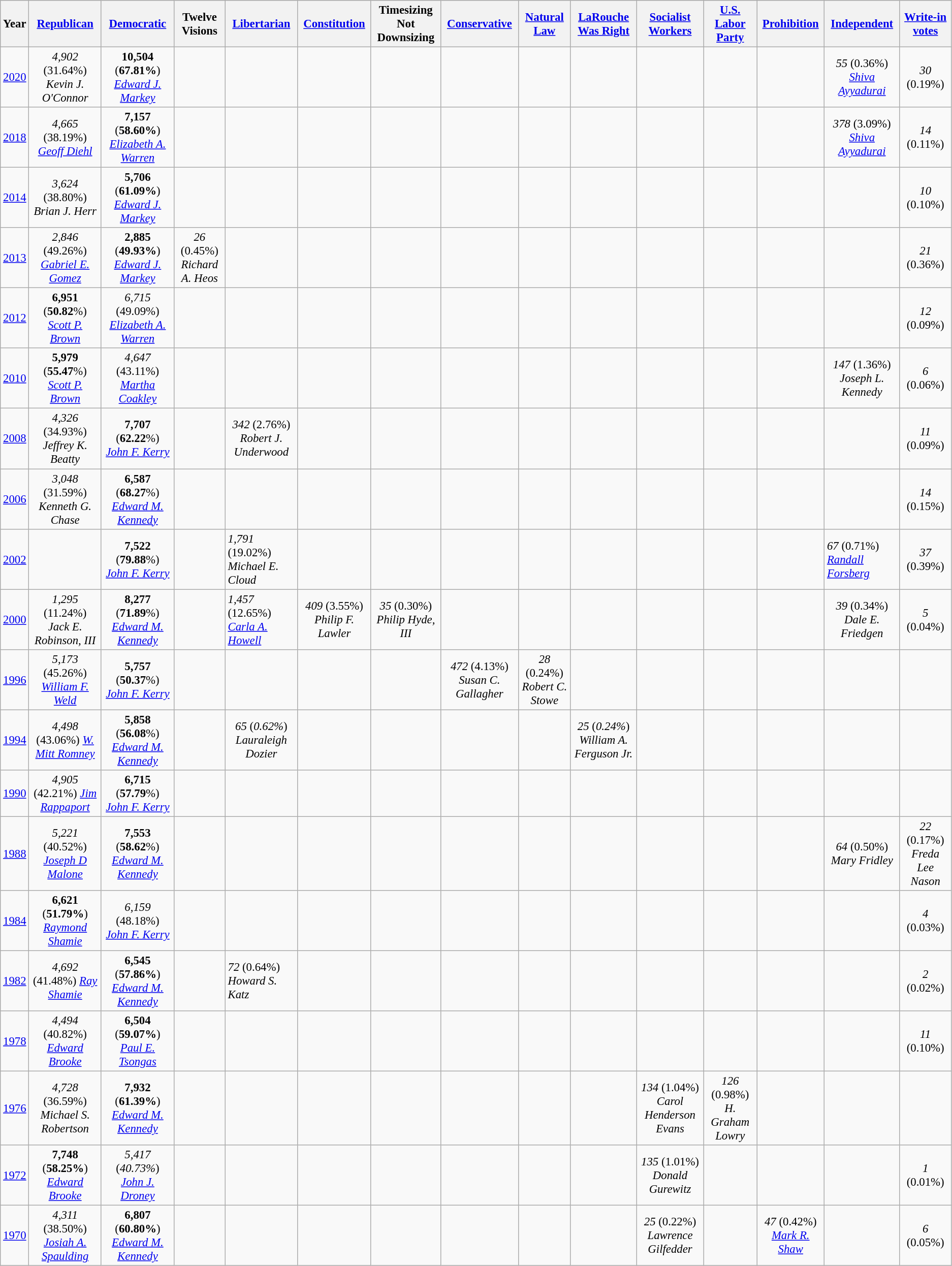<table class="wikitable sortable mw-collapsible mw-collapsed" style="font-size:95%;">
<tr style="background:lightgrey;">
<th>Year</th>
<th><a href='#'>Republican</a></th>
<th><a href='#'>Democratic</a></th>
<th>Twelve Visions</th>
<th><a href='#'>Libertarian</a></th>
<th><a href='#'>Constitution</a></th>
<th>Timesizing Not Downsizing</th>
<th><a href='#'>Conservative</a></th>
<th><a href='#'>Natural Law</a></th>
<th><a href='#'>LaRouche Was Right</a></th>
<th><a href='#'>Socialist Workers</a></th>
<th><a href='#'>U.S. Labor Party</a></th>
<th><a href='#'>Prohibition</a></th>
<th><a href='#'>Independent</a></th>
<th><a href='#'>Write-in votes</a></th>
</tr>
<tr>
<td style="text-align:center;" ><a href='#'>2020</a></td>
<td style="text-align:center;" ><em>4,902</em> (31.64%) <em>Kevin J. O'Connor</em></td>
<td style="text-align:center" ><strong>10,504</strong> (<strong>67.81%</strong>) <a href='#'><em>Edward J. Markey</em></a></td>
<td></td>
<td></td>
<td></td>
<td></td>
<td></td>
<td></td>
<td></td>
<td></td>
<td></td>
<td></td>
<td style="text-align:center;" ><em>55</em> (0.36%) <em><a href='#'>Shiva Ayyadurai</a></em></td>
<td style="text-align:center;"><em>30</em> (0.19%)</td>
</tr>
<tr>
<td style="text-align:center;" ><a href='#'>2018</a></td>
<td style="text-align:center;" ><em>4,665</em> (38.19%) <em><a href='#'>Geoff Diehl</a></em></td>
<td style="text-align:center; " ><strong>7,157</strong> (<strong>58.60%</strong>) <a href='#'><em>Elizabeth A. Warren</em></a></td>
<td></td>
<td></td>
<td></td>
<td></td>
<td></td>
<td></td>
<td></td>
<td></td>
<td></td>
<td></td>
<td style="text-align:center;" ><em>378</em> (3.09%) <em><a href='#'>Shiva Ayyadurai</a></em></td>
<td style="text-align:center;"><em>14</em> (0.11%)</td>
</tr>
<tr>
<td style="text-align:center;" ><a href='#'>2014</a></td>
<td style="text-align:center;" ><em>3,624</em> (38.80%) <em>Brian J. Herr</em></td>
<td style="text-align:center;" ><strong>5,706</strong> (<strong>61.09%</strong>) <a href='#'><em>Edward J. Markey</em></a></td>
<td></td>
<td></td>
<td></td>
<td></td>
<td></td>
<td></td>
<td></td>
<td></td>
<td></td>
<td></td>
<td></td>
<td style="text-align:center;"><em>10</em> (0.10%)</td>
</tr>
<tr>
<td style="text-align:center;" ><a href='#'>2013</a></td>
<td style="text-align:center;" ><em>2,846</em> (49.26%) <em><a href='#'>Gabriel E. Gomez</a></em></td>
<td style="text-align:center;" ><strong>2,885</strong> (<strong>49.93%</strong>) <a href='#'><em>Edward J. Markey</em></a></td>
<td style="text-align:center;" ><em>26</em> (0.45%) <em>Richard A. Heos</em></td>
<td></td>
<td></td>
<td></td>
<td></td>
<td></td>
<td></td>
<td></td>
<td></td>
<td></td>
<td></td>
<td style="text-align:center;"><em>21</em> (0.36%)</td>
</tr>
<tr>
<td style="text-align:center;" ><a href='#'>2012</a></td>
<td style="text-align:center;" ><strong>6,951</strong> (<strong>50.82</strong>%) <a href='#'><em>Scott P. Brown</em></a></td>
<td style="text-align:center;" ><em>6,715</em> (49.09%) <a href='#'><em>Elizabeth A. Warren</em></a></td>
<td></td>
<td></td>
<td></td>
<td></td>
<td></td>
<td></td>
<td></td>
<td></td>
<td></td>
<td></td>
<td></td>
<td style="text-align:center;"><em>12</em> (0.09%)</td>
</tr>
<tr>
<td style="text-align:center;" ><a href='#'>2010</a></td>
<td style="text-align:center;" ><strong>5,979</strong> (<strong>55.47</strong>%) <a href='#'><em>Scott P. Brown</em></a></td>
<td style="text-align:center;" ><em>4,647</em> (43.11%) <em><a href='#'>Martha Coakley</a></em></td>
<td></td>
<td></td>
<td></td>
<td></td>
<td></td>
<td></td>
<td></td>
<td></td>
<td></td>
<td></td>
<td style="text-align:center;" ><em>147</em> (1.36%) <em>Joseph L. Kennedy</em></td>
<td style="text-align:center;"><em>6</em> (0.06%)</td>
</tr>
<tr>
<td style="text-align:center;" ><a href='#'>2008</a></td>
<td style="text-align:center;" ><em>4,326</em> (34.93%) <em>Jeffrey K. Beatty</em></td>
<td style="text-align:center;" ><strong>7,707</strong> (<strong>62.22</strong>%) <a href='#'><em>John F. Kerry</em></a></td>
<td></td>
<td style="text-align:center;" ><em>342</em> (2.76%) <em>Robert J. Underwood</em></td>
<td></td>
<td></td>
<td></td>
<td></td>
<td></td>
<td></td>
<td></td>
<td></td>
<td></td>
<td style="text-align:center;"><em>11</em> (0.09%)</td>
</tr>
<tr>
<td style="text-align:center;" ><a href='#'>2006</a></td>
<td style="text-align:center;" ><em>3,048</em> (31.59%) <em>Kenneth G. Chase</em></td>
<td style="text-align:center;" ><strong>6,587</strong> (<strong>68.27</strong>%) <a href='#'><em>Edward M. Kennedy</em></a></td>
<td></td>
<td></td>
<td></td>
<td></td>
<td></td>
<td></td>
<td></td>
<td></td>
<td></td>
<td></td>
<td></td>
<td style="text-align:center;"><em>14</em> (0.15%)</td>
</tr>
<tr>
<td style="text-align:center;" ><a href='#'>2002</a></td>
<td></td>
<td style="text-align:center;" ><strong>7,522</strong> (<strong>79.88</strong>%) <a href='#'><em>John F. Kerry</em></a></td>
<td></td>
<td style="paul-align:center;" ><em>1,791</em> (19.02%) <em>Michael E. Cloud</em></td>
<td></td>
<td></td>
<td></td>
<td></td>
<td></td>
<td></td>
<td></td>
<td></td>
<td style="paul-align:center;" ><em>67</em> (0.71%) <em><a href='#'>Randall Forsberg</a></em></td>
<td style="text-align:center;"><em>37</em> (0.39%)</td>
</tr>
<tr>
<td style="text-align:center;" ><a href='#'>2000</a></td>
<td style="text-align:center;" ><em>1,295</em> (11.24%) <em>Jack E. Robinson, III</em></td>
<td style="text-align:center;" ><strong>8,277</strong> (<strong>71.89</strong>%) <a href='#'><em>Edward M. Kennedy</em></a></td>
<td></td>
<td style="paul-align:center;" ><em>1,457</em> (12.65%) <a href='#'><em>Carla A. Howell</em></a></td>
<td style="text-align:center;" ><em>409</em> (3.55%) <em>Philip F. Lawler</em></td>
<td style="text-align:center;" ><em>35</em> (0.30%) <em>Philip Hyde, III</em></td>
<td></td>
<td></td>
<td></td>
<td></td>
<td></td>
<td></td>
<td style="text-align:center;" ><em>39</em> (0.34%) <em>Dale E. Friedgen</em></td>
<td style="text-align:center;"><em>5</em> (0.04%)</td>
</tr>
<tr>
<td style="text-align:center;" ><a href='#'>1996</a></td>
<td style="text-align:center;" ><em>5,173</em> (45.26%) <a href='#'><em>William F. Weld</em></a></td>
<td style="text-align:center;" ><strong>5,757</strong> (<strong>50.37</strong>%) <a href='#'><em>John F. Kerry</em></a></td>
<td></td>
<td></td>
<td></td>
<td></td>
<td style="text-align:center;" ><em>472</em> (4.13%) <em>Susan C. Gallagher</em></td>
<td style="text-align:center;" ><em>28</em> (0.24%) <em>Robert C. Stowe</em></td>
<td></td>
<td></td>
<td></td>
<td></td>
<td></td>
<td></td>
</tr>
<tr>
<td style="text-align:center;" ><a href='#'>1994</a></td>
<td style="text-align:center;" ><em>4,498</em> (43.06%) <a href='#'><em>W. Mitt Romney</em></a></td>
<td style="text-align:center;" ><strong>5,858</strong> (<strong>56.08</strong>%) <a href='#'><em>Edward M. Kennedy</em></a></td>
<td></td>
<td style="text-align:center;" ><em>65</em> (<em>0.62%</em>) <em>Lauraleigh Dozier</em></td>
<td></td>
<td></td>
<td></td>
<td></td>
<td style="text-align:center;" ><em>25</em> (<em>0.24%</em>) <em>William A. Ferguson Jr.</em></td>
<td></td>
<td></td>
<td></td>
<td></td>
<td></td>
</tr>
<tr>
<td style="text-align:center;" ><a href='#'>1990</a></td>
<td style="text-align:center;" ><em>4,905</em> (42.21%) <em><a href='#'>Jim Rappaport</a></em></td>
<td style="text-align:center;" ><strong>6,715</strong> (<strong>57.79</strong>%) <a href='#'><em>John F. Kerry</em></a></td>
<td></td>
<td></td>
<td></td>
<td></td>
<td></td>
<td></td>
<td></td>
<td></td>
<td></td>
<td></td>
<td></td>
<td></td>
</tr>
<tr>
<td style="text-align:center;" ><a href='#'>1988</a></td>
<td style="text-align:center;" ><em>5,221</em> (40.52%) <a href='#'><em>Joseph D Malone</em></a></td>
<td style="text-align:center;" ><strong>7,553</strong> (<strong>58.62</strong>%) <a href='#'><em>Edward M. Kennedy</em></a></td>
<td></td>
<td></td>
<td></td>
<td></td>
<td></td>
<td></td>
<td></td>
<td></td>
<td></td>
<td></td>
<td style="text-align:center;" ><em>64</em> (0.50%) <em>Mary Fridley</em></td>
<td style="text-align:center;" ><em>22</em> (0.17%) <em>Freda Lee Nason</em></td>
</tr>
<tr>
<td style="text-align:center;" ><a href='#'>1984</a></td>
<td style="text-align:center;" ><strong>6,621</strong> (<strong>51.79%</strong>) <a href='#'><em>Raymond Shamie</em></a></td>
<td style="text-align:center;" ><em>6,159</em> (48.18%) <a href='#'><em>John F. Kerry</em></a></td>
<td></td>
<td></td>
<td></td>
<td></td>
<td></td>
<td></td>
<td></td>
<td></td>
<td></td>
<td></td>
<td></td>
<td style="text-align:center;"><em>4</em> (0.03%)</td>
</tr>
<tr>
<td style="text-align:center;" ><a href='#'>1982</a></td>
<td style="text-align:center;" ><em>4,692</em> (41.48%) <em><a href='#'>Ray Shamie</a></em></td>
<td style="text-align:center;" ><strong>6,545</strong> (<strong>57.86%</strong>) <a href='#'><em>Edward M. Kennedy</em></a></td>
<td></td>
<td style="paul-align:center;" ><em>72</em> (0.64%) <em>Howard S. Katz</em></td>
<td></td>
<td></td>
<td></td>
<td></td>
<td></td>
<td></td>
<td></td>
<td></td>
<td></td>
<td style="text-align:center;"><em>2</em> (0.02%)</td>
</tr>
<tr>
<td style="text-align:center;" ><a href='#'>1978</a></td>
<td style="text-align:center;" ><em>4,494</em> (40.82%) <em><a href='#'>Edward Brooke</a></em></td>
<td style="text-align:center;" ><strong>6,504</strong> (<strong>59.07%</strong>) <a href='#'><em>Paul E. Tsongas</em></a></td>
<td></td>
<td></td>
<td></td>
<td></td>
<td></td>
<td></td>
<td></td>
<td></td>
<td></td>
<td></td>
<td></td>
<td style="text-align:center;"><em>11</em> (0.10%)</td>
</tr>
<tr>
<td style="text-align:center;" ><a href='#'>1976</a></td>
<td style="text-align:center;" ><em>4,728</em> (36.59%) <em>Michael S. Robertson</em></td>
<td style="text-align:center;" ><strong>7,932</strong> (<strong>61.39%</strong>) <a href='#'><em>Edward M. Kennedy</em></a></td>
<td></td>
<td></td>
<td></td>
<td></td>
<td></td>
<td></td>
<td></td>
<td style="text-align:center;" ><em>134</em> (1.04%) <em>Carol Henderson Evans</em></td>
<td style="text-align:center;" ><em>126</em> (0.98%) <em>H. Graham Lowry</em></td>
<td></td>
<td></td>
<td></td>
</tr>
<tr>
<td style="text-align:center;" ><a href='#'>1972</a></td>
<td style="text-align:center;" ><strong>7,748</strong> (<strong>58.25%</strong>) <em><a href='#'>Edward Brooke</a></em></td>
<td style="text-align:center;" ><em>5,417</em> (<em>40.73%</em>) <em><a href='#'>John J. Droney</a></em></td>
<td></td>
<td></td>
<td></td>
<td></td>
<td></td>
<td></td>
<td></td>
<td style="text-align:center;" ><em>135</em> (1.01%) <em>Donald Gurewitz</em></td>
<td></td>
<td></td>
<td></td>
<td style="text-align:center;"><em>1</em> (0.01%)</td>
</tr>
<tr>
<td style="text-align:center;" ><a href='#'>1970</a></td>
<td style="text-align:center;" ><em>4,311</em> (38.50%) <a href='#'><em>Josiah A. Spaulding</em></a></td>
<td style="text-align:center;" ><strong>6,807</strong> (<strong>60.80%</strong>) <a href='#'><em>Edward M. Kennedy</em></a></td>
<td></td>
<td></td>
<td></td>
<td></td>
<td></td>
<td></td>
<td></td>
<td style="text-align:center;" ><em>25</em> (0.22%) <em>Lawrence Gilfedder</em></td>
<td></td>
<td style="text-align:center;" ><em>47</em> (0.42%) <em><a href='#'>Mark R. Shaw</a></em></td>
<td></td>
<td style="text-align:center;"><em>6</em> (0.05%)</td>
</tr>
</table>
